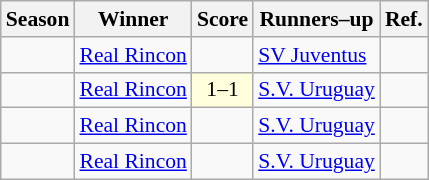<table class="sortable wikitable" style="text-align:left; font-size:90%;">
<tr>
<th rowspan=1>Season</th>
<th rowspan=1>Winner</th>
<th rowspan=1>Score</th>
<th rowspan=1>Runners–up</th>
<th rowspan=1>Ref.</th>
</tr>
<tr>
<td></td>
<td><a href='#'>Real Rincon</a></td>
<td></td>
<td><a href='#'>SV Juventus</a></td>
<td></td>
</tr>
<tr>
<td></td>
<td><a href='#'>Real Rincon</a></td>
<td style="background-color:#FFFFDD" align="center"><span></span> 1–1</td>
<td><a href='#'>S.V. Uruguay</a></td>
<td></td>
</tr>
<tr>
<td></td>
<td><a href='#'>Real Rincon</a></td>
<td></td>
<td><a href='#'>S.V. Uruguay</a></td>
<td></td>
</tr>
<tr>
<td></td>
<td><a href='#'>Real Rincon</a></td>
<td></td>
<td><a href='#'>S.V. Uruguay</a></td>
<td></td>
</tr>
</table>
